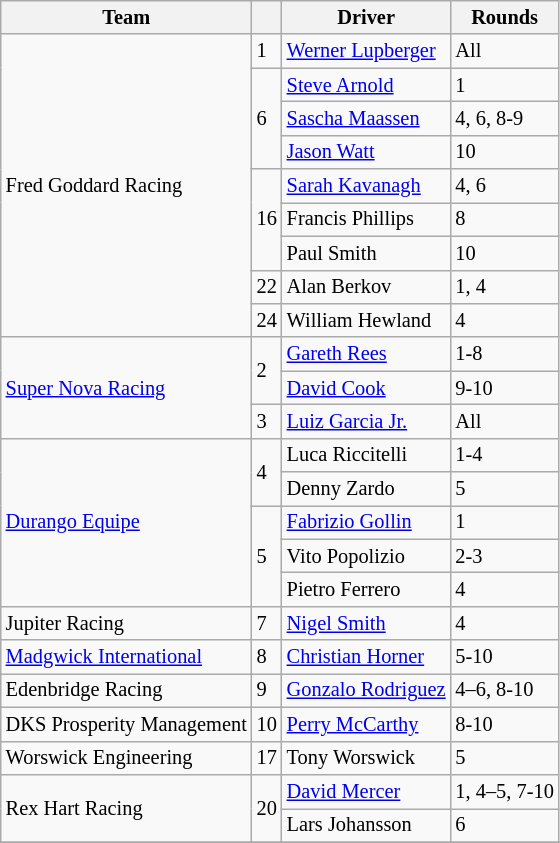<table class="wikitable" style="font-size:85%">
<tr>
<th>Team</th>
<th></th>
<th>Driver</th>
<th>Rounds</th>
</tr>
<tr>
<td rowspan=9> Fred Goddard Racing</td>
<td>1</td>
<td> <a href='#'>Werner Lupberger</a></td>
<td>All</td>
</tr>
<tr>
<td rowspan=3>6</td>
<td> <a href='#'>Steve Arnold</a></td>
<td>1</td>
</tr>
<tr>
<td> <a href='#'>Sascha Maassen</a></td>
<td>4, 6, 8-9</td>
</tr>
<tr>
<td> <a href='#'>Jason Watt</a></td>
<td>10</td>
</tr>
<tr>
<td rowspan=3>16</td>
<td> <a href='#'>Sarah Kavanagh</a></td>
<td>4, 6</td>
</tr>
<tr>
<td> Francis Phillips</td>
<td>8</td>
</tr>
<tr>
<td> Paul Smith</td>
<td>10</td>
</tr>
<tr>
<td>22</td>
<td> Alan Berkov</td>
<td>1, 4</td>
</tr>
<tr>
<td>24</td>
<td> William Hewland</td>
<td>4</td>
</tr>
<tr>
<td rowspan=3> <a href='#'>Super Nova Racing</a></td>
<td rowspan=2>2</td>
<td> <a href='#'>Gareth Rees</a></td>
<td>1-8</td>
</tr>
<tr>
<td> <a href='#'>David Cook</a></td>
<td>9-10</td>
</tr>
<tr>
<td>3</td>
<td> <a href='#'>Luiz Garcia Jr.</a></td>
<td>All</td>
</tr>
<tr>
<td rowspan=5> <a href='#'>Durango Equipe</a></td>
<td rowspan=2>4</td>
<td> Luca Riccitelli</td>
<td>1-4</td>
</tr>
<tr>
<td> Denny Zardo</td>
<td>5</td>
</tr>
<tr>
<td rowspan=3>5</td>
<td> <a href='#'>Fabrizio Gollin</a></td>
<td>1</td>
</tr>
<tr>
<td> Vito Popolizio</td>
<td>2-3</td>
</tr>
<tr>
<td> Pietro Ferrero</td>
<td>4</td>
</tr>
<tr>
<td> Jupiter Racing</td>
<td>7</td>
<td> <a href='#'>Nigel Smith</a></td>
<td>4</td>
</tr>
<tr>
<td> <a href='#'>Madgwick International</a></td>
<td>8</td>
<td> <a href='#'>Christian Horner</a></td>
<td>5-10</td>
</tr>
<tr>
<td> Edenbridge Racing</td>
<td>9</td>
<td> <a href='#'>Gonzalo Rodriguez</a></td>
<td>4–6, 8-10</td>
</tr>
<tr>
<td> DKS Prosperity Management</td>
<td>10</td>
<td> <a href='#'>Perry McCarthy</a></td>
<td>8-10</td>
</tr>
<tr>
<td> Worswick Engineering</td>
<td>17</td>
<td> Tony Worswick</td>
<td>5</td>
</tr>
<tr>
<td rowspan=2> Rex Hart Racing</td>
<td rowspan=2>20</td>
<td> <a href='#'>David Mercer</a></td>
<td>1, 4–5, 7-10</td>
</tr>
<tr>
<td> Lars Johansson</td>
<td>6</td>
</tr>
<tr>
</tr>
</table>
